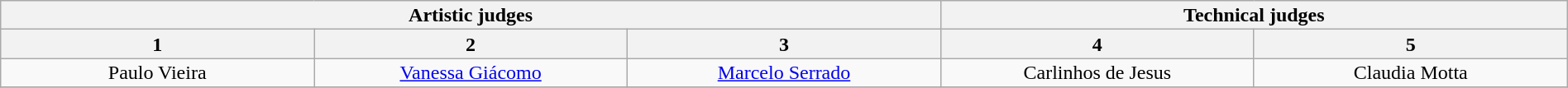<table class="wikitable" style="font-size:100%; line-height:16px; text-align:center" width="100%">
<tr TBA>
<th colspan=3>Artistic judges</th>
<th colspan=2>Technical judges</th>
</tr>
<tr>
<th width="20.0%">1</th>
<th width="20.0%">2</th>
<th width="20.0%">3</th>
<th width="20.0%">4</th>
<th width="20.0%">5</th>
</tr>
<tr>
<td>Paulo Vieira</td>
<td><a href='#'>Vanessa Giácomo</a></td>
<td><a href='#'>Marcelo Serrado</a></td>
<td>Carlinhos de Jesus</td>
<td>Claudia Motta</td>
</tr>
<tr>
</tr>
</table>
